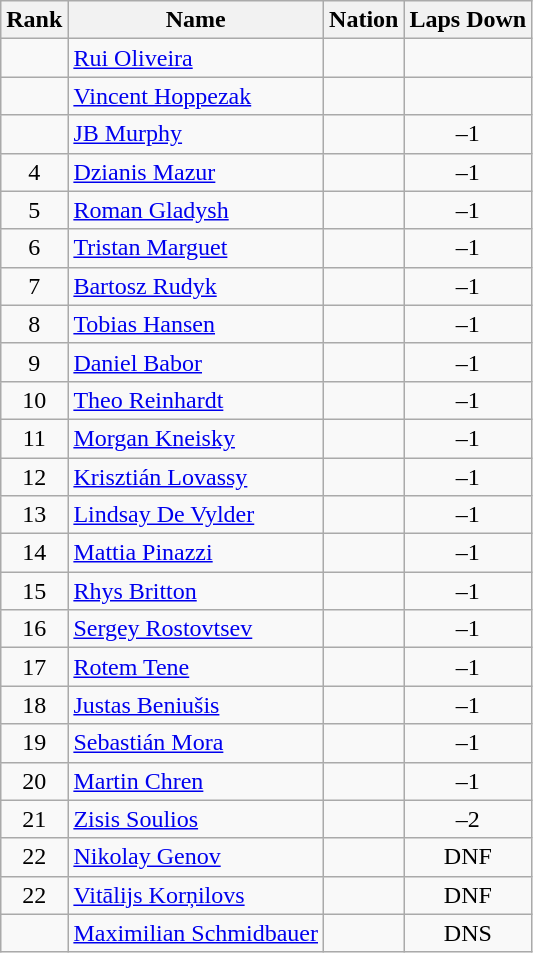<table class="wikitable sortable" style="text-align:center">
<tr>
<th>Rank</th>
<th>Name</th>
<th>Nation</th>
<th>Laps Down</th>
</tr>
<tr>
<td></td>
<td align=left><a href='#'>Rui Oliveira</a></td>
<td align=left></td>
<td></td>
</tr>
<tr>
<td></td>
<td align=left><a href='#'>Vincent Hoppezak</a></td>
<td align=left></td>
<td></td>
</tr>
<tr>
<td></td>
<td align=left><a href='#'>JB Murphy</a></td>
<td align=left></td>
<td>–1</td>
</tr>
<tr>
<td>4</td>
<td align=left><a href='#'>Dzianis Mazur</a></td>
<td align=left></td>
<td>–1</td>
</tr>
<tr>
<td>5</td>
<td align=left><a href='#'>Roman Gladysh</a></td>
<td align=left></td>
<td>–1</td>
</tr>
<tr>
<td>6</td>
<td align=left><a href='#'>Tristan Marguet</a></td>
<td align=left></td>
<td>–1</td>
</tr>
<tr>
<td>7</td>
<td align=left><a href='#'>Bartosz Rudyk</a></td>
<td align=left></td>
<td>–1</td>
</tr>
<tr>
<td>8</td>
<td align=left><a href='#'>Tobias Hansen</a></td>
<td align=left></td>
<td>–1</td>
</tr>
<tr>
<td>9</td>
<td align=left><a href='#'>Daniel Babor</a></td>
<td align=left></td>
<td>–1</td>
</tr>
<tr>
<td>10</td>
<td align=left><a href='#'>Theo Reinhardt</a></td>
<td align=left></td>
<td>–1</td>
</tr>
<tr>
<td>11</td>
<td align=left><a href='#'>Morgan Kneisky</a></td>
<td align=left></td>
<td>–1</td>
</tr>
<tr>
<td>12</td>
<td align=left><a href='#'>Krisztián Lovassy</a></td>
<td align=left></td>
<td>–1</td>
</tr>
<tr>
<td>13</td>
<td align=left><a href='#'>Lindsay De Vylder</a></td>
<td align=left></td>
<td>–1</td>
</tr>
<tr>
<td>14</td>
<td align=left><a href='#'>Mattia Pinazzi</a></td>
<td align=left></td>
<td>–1</td>
</tr>
<tr>
<td>15</td>
<td align=left><a href='#'>Rhys Britton</a></td>
<td align=left></td>
<td>–1</td>
</tr>
<tr>
<td>16</td>
<td align=left><a href='#'>Sergey Rostovtsev</a></td>
<td align=left></td>
<td>–1</td>
</tr>
<tr>
<td>17</td>
<td align=left><a href='#'>Rotem Tene</a></td>
<td align=left></td>
<td>–1</td>
</tr>
<tr>
<td>18</td>
<td align=left><a href='#'>Justas Beniušis</a></td>
<td align=left></td>
<td>–1</td>
</tr>
<tr>
<td>19</td>
<td align=left><a href='#'>Sebastián Mora</a></td>
<td align=left></td>
<td>–1</td>
</tr>
<tr>
<td>20</td>
<td align=left><a href='#'>Martin Chren</a></td>
<td align=left></td>
<td>–1</td>
</tr>
<tr>
<td>21</td>
<td align=left><a href='#'>Zisis Soulios</a></td>
<td align=left></td>
<td>–2</td>
</tr>
<tr>
<td>22</td>
<td align=left><a href='#'>Nikolay Genov</a></td>
<td align=left></td>
<td>DNF</td>
</tr>
<tr>
<td>22</td>
<td align=left><a href='#'>Vitālijs Korņilovs</a></td>
<td align=left></td>
<td>DNF</td>
</tr>
<tr>
<td></td>
<td align=left><a href='#'>Maximilian Schmidbauer</a></td>
<td align=left></td>
<td>DNS</td>
</tr>
</table>
